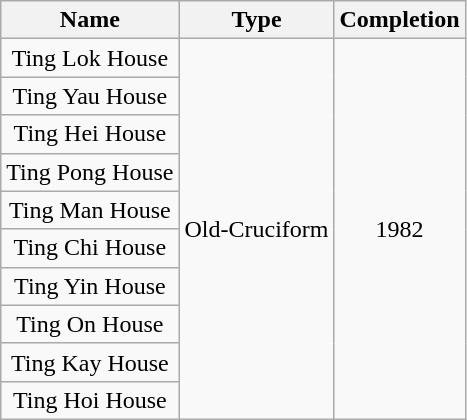<table class="wikitable" style="text-align: center">
<tr>
<th>Name</th>
<th>Type</th>
<th>Completion</th>
</tr>
<tr>
<td>Ting Lok House</td>
<td rowspan="10">Old-Cruciform</td>
<td rowspan="10">1982</td>
</tr>
<tr>
<td>Ting Yau House</td>
</tr>
<tr>
<td>Ting Hei House</td>
</tr>
<tr>
<td>Ting Pong House</td>
</tr>
<tr>
<td>Ting Man House</td>
</tr>
<tr>
<td>Ting Chi House</td>
</tr>
<tr>
<td>Ting Yin House</td>
</tr>
<tr>
<td>Ting On House</td>
</tr>
<tr>
<td>Ting Kay House</td>
</tr>
<tr>
<td>Ting Hoi House</td>
</tr>
</table>
